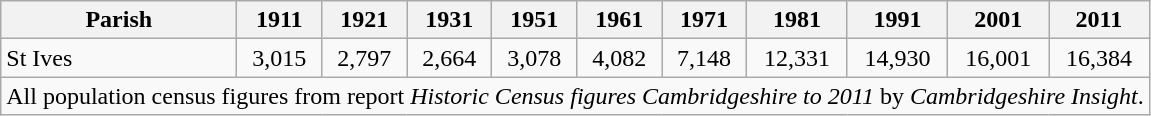<table class="wikitable" style="text-align:center;">
<tr>
<th width="150">Parish</th>
<th>1911</th>
<th>1921</th>
<th>1931</th>
<th>1951</th>
<th>1961</th>
<th>1971</th>
<th>1981</th>
<th>1991</th>
<th>2001</th>
<th>2011</th>
</tr>
<tr>
<td align=left>St Ives</td>
<td align="center">3,015</td>
<td align="center">2,797</td>
<td align="center">2,664</td>
<td align="center">3,078</td>
<td align="center">4,082</td>
<td align="center">7,148</td>
<td align="center">12,331</td>
<td align="center">14,930</td>
<td align="center">16,001</td>
<td align="center">16,384</td>
</tr>
<tr>
<td colspan="11">All population census figures from report <em>Historic Census figures Cambridgeshire to 2011</em> by <em>Cambridgeshire Insight</em>.</td>
</tr>
</table>
